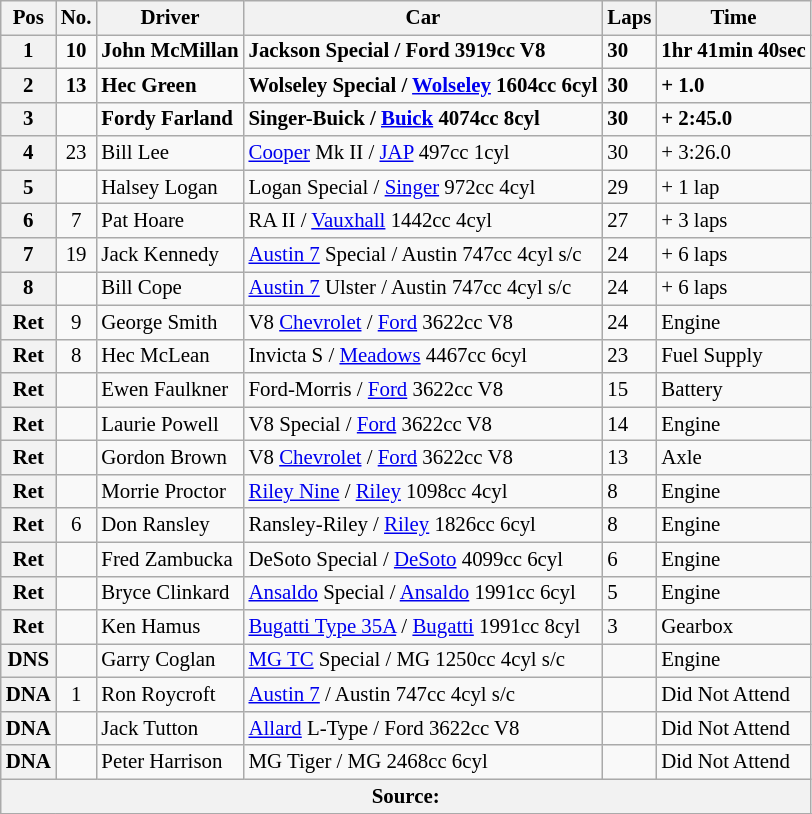<table class="wikitable" style="font-size: 87%;">
<tr>
<th>Pos</th>
<th>No.</th>
<th>Driver</th>
<th>Car</th>
<th>Laps</th>
<th>Time</th>
</tr>
<tr>
<th><strong>1</strong></th>
<td align=center><strong>10</strong></td>
<td><strong> John McMillan</strong></td>
<td><strong>Jackson Special / Ford 3919cc V8</strong></td>
<td><strong>30</strong></td>
<td><strong>1hr 41min 40sec</strong></td>
</tr>
<tr>
<th>2</th>
<td align=center><strong>13</strong></td>
<td> <strong>Hec Green</strong></td>
<td><strong>Wolseley Special / <a href='#'>Wolseley</a> 1604cc 6cyl</strong></td>
<td><strong>30</strong></td>
<td><strong>+ 1.0</strong></td>
</tr>
<tr>
<th>3</th>
<td></td>
<td> <strong>Fordy Farland</strong></td>
<td><strong>Singer-Buick / <a href='#'>Buick</a> 4074cc 8cyl</strong></td>
<td><strong>30</strong></td>
<td><strong>+ 2:45.0</strong></td>
</tr>
<tr>
<th>4</th>
<td align=center>23</td>
<td> Bill Lee</td>
<td><a href='#'>Cooper</a> Mk II / <a href='#'>JAP</a> 497cc 1cyl</td>
<td>30</td>
<td>+ 3:26.0</td>
</tr>
<tr>
<th>5</th>
<td></td>
<td> Halsey Logan</td>
<td>Logan Special / <a href='#'>Singer</a> 972cc 4cyl</td>
<td>29</td>
<td>+ 1 lap</td>
</tr>
<tr>
<th>6</th>
<td align=center>7</td>
<td> Pat Hoare</td>
<td>RA II / <a href='#'>Vauxhall</a> 1442cc 4cyl</td>
<td>27</td>
<td>+ 3 laps</td>
</tr>
<tr>
<th>7</th>
<td align=center>19</td>
<td> Jack Kennedy</td>
<td><a href='#'>Austin 7</a> Special / Austin 747cc 4cyl s/c</td>
<td>24</td>
<td>+ 6 laps</td>
</tr>
<tr>
<th>8</th>
<td></td>
<td> Bill Cope</td>
<td><a href='#'>Austin 7</a> Ulster / Austin 747cc 4cyl s/c</td>
<td>24</td>
<td>+ 6 laps</td>
</tr>
<tr>
<th>Ret</th>
<td align=center>9</td>
<td> George Smith</td>
<td>V8 <a href='#'>Chevrolet</a> / <a href='#'>Ford</a> 3622cc V8</td>
<td>24</td>
<td>Engine</td>
</tr>
<tr>
<th>Ret</th>
<td align=center>8</td>
<td> Hec McLean</td>
<td>Invicta S / <a href='#'>Meadows</a> 4467cc 6cyl</td>
<td>23</td>
<td>Fuel Supply</td>
</tr>
<tr>
<th>Ret</th>
<td></td>
<td> Ewen Faulkner</td>
<td>Ford-Morris / <a href='#'>Ford</a> 3622cc V8</td>
<td>15</td>
<td>Battery</td>
</tr>
<tr>
<th>Ret</th>
<td></td>
<td> Laurie Powell</td>
<td>V8 Special / <a href='#'>Ford</a> 3622cc V8</td>
<td>14</td>
<td>Engine</td>
</tr>
<tr>
<th>Ret</th>
<td></td>
<td> Gordon Brown</td>
<td>V8 <a href='#'>Chevrolet</a> / <a href='#'>Ford</a> 3622cc V8</td>
<td>13</td>
<td>Axle</td>
</tr>
<tr>
<th>Ret</th>
<td></td>
<td> Morrie Proctor</td>
<td><a href='#'>Riley Nine</a> / <a href='#'>Riley</a> 1098cc 4cyl</td>
<td>8</td>
<td>Engine</td>
</tr>
<tr>
<th>Ret</th>
<td align=center>6</td>
<td> Don Ransley</td>
<td>Ransley-Riley / <a href='#'>Riley</a> 1826cc 6cyl</td>
<td>8</td>
<td>Engine</td>
</tr>
<tr>
<th>Ret</th>
<td></td>
<td> Fred Zambucka</td>
<td>DeSoto Special / <a href='#'>DeSoto</a> 4099cc 6cyl</td>
<td>6</td>
<td>Engine</td>
</tr>
<tr>
<th>Ret</th>
<td></td>
<td> Bryce Clinkard</td>
<td><a href='#'>Ansaldo</a> Special / <a href='#'>Ansaldo</a> 1991cc 6cyl</td>
<td>5</td>
<td>Engine</td>
</tr>
<tr>
<th>Ret</th>
<td></td>
<td> Ken Hamus</td>
<td><a href='#'>Bugatti Type 35A</a> / <a href='#'>Bugatti</a> 1991cc 8cyl</td>
<td>3</td>
<td>Gearbox</td>
</tr>
<tr>
<th>DNS</th>
<td></td>
<td> Garry Coglan</td>
<td><a href='#'>MG TC</a> Special / MG 1250cc 4cyl s/c</td>
<td></td>
<td>Engine</td>
</tr>
<tr>
<th>DNA</th>
<td align=center>1</td>
<td> Ron Roycroft</td>
<td><a href='#'>Austin 7</a> / Austin 747cc 4cyl s/c</td>
<td></td>
<td>Did Not Attend</td>
</tr>
<tr>
<th>DNA</th>
<td></td>
<td> Jack Tutton</td>
<td><a href='#'>Allard</a> L-Type / Ford 3622cc V8</td>
<td></td>
<td>Did Not Attend</td>
</tr>
<tr>
<th>DNA</th>
<td></td>
<td> Peter Harrison</td>
<td>MG Tiger / MG 2468cc 6cyl</td>
<td></td>
<td>Did Not Attend</td>
</tr>
<tr>
<th colspan=6>Source:</th>
</tr>
<tr>
</tr>
</table>
